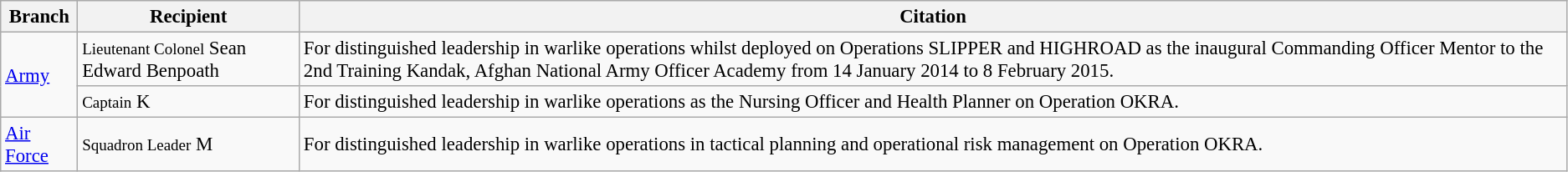<table class="wikitable" style="font-size:95%;">
<tr>
<th>Branch</th>
<th>Recipient</th>
<th>Citation</th>
</tr>
<tr>
<td rowspan="2"><a href='#'>Army</a></td>
<td><small>Lieutenant Colonel</small> Sean Edward Benpoath</td>
<td>For distinguished leadership in warlike operations whilst deployed on Operations SLIPPER and HIGHROAD as the inaugural Commanding Officer Mentor to the 2nd Training Kandak, Afghan National Army Officer Academy from 14 January 2014 to 8 February 2015.</td>
</tr>
<tr>
<td><small>Captain</small> K</td>
<td>For distinguished leadership in warlike operations as the Nursing Officer and Health Planner on Operation OKRA.</td>
</tr>
<tr>
<td><a href='#'>Air Force</a></td>
<td><small>Squadron Leader</small> M</td>
<td>For distinguished leadership in warlike operations in tactical planning and operational risk management on Operation OKRA.</td>
</tr>
</table>
